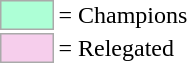<table>
<tr>
<td style="background-color:#ADFFD6; border:1px solid #aaaaaa; width:2em;"></td>
<td>= Champions</td>
</tr>
<tr>
<td style="background-color:#F6CEEC; border:1px solid #aaaaaa; width:2em;"></td>
<td>= Relegated</td>
</tr>
</table>
